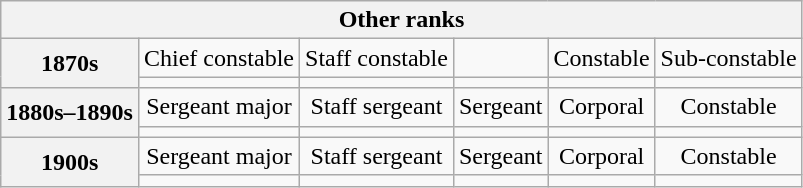<table class="wikitable">
<tr>
<th colspan="6">Other ranks</th>
</tr>
<tr style="text-align:center;">
<th rowspan=2>1870s</th>
<td>Chief constable</td>
<td>Staff constable</td>
<td></td>
<td>Constable</td>
<td>Sub-constable</td>
</tr>
<tr style="text-align:center;">
<td></td>
<td></td>
<td></td>
<td></td>
<td></td>
</tr>
<tr style="text-align:center;">
<th rowspan=2>1880s–1890s</th>
<td>Sergeant major</td>
<td>Staff sergeant</td>
<td>Sergeant</td>
<td>Corporal</td>
<td>Constable</td>
</tr>
<tr style="text-align:center;">
<td></td>
<td></td>
<td></td>
<td></td>
<td></td>
</tr>
<tr style="text-align:center;">
<th rowspan=2>1900s</th>
<td>Sergeant major</td>
<td>Staff sergeant</td>
<td>Sergeant</td>
<td>Corporal</td>
<td>Constable</td>
</tr>
<tr style="text-align:center;">
<td></td>
<td></td>
<td></td>
<td></td>
<td></td>
</tr>
</table>
